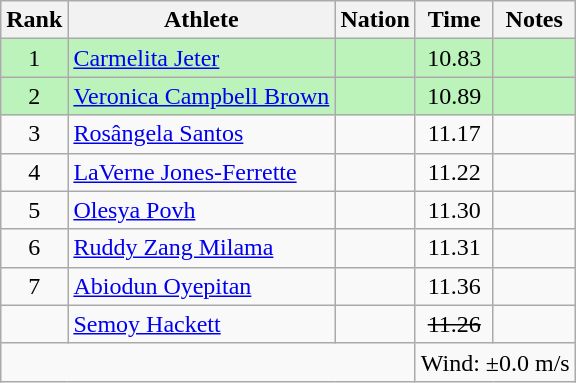<table class="wikitable sortable" style="text-align:center">
<tr>
<th>Rank</th>
<th>Athlete</th>
<th>Nation</th>
<th>Time</th>
<th>Notes</th>
</tr>
<tr bgcolor=#bbf3bb>
<td>1</td>
<td align=left><a href='#'>Carmelita Jeter</a></td>
<td align=left></td>
<td>10.83</td>
<td></td>
</tr>
<tr bgcolor=#bbf3bb>
<td>2</td>
<td align=left><a href='#'>Veronica Campbell Brown</a></td>
<td align=left></td>
<td>10.89</td>
<td></td>
</tr>
<tr>
<td>3</td>
<td align=left><a href='#'>Rosângela Santos</a></td>
<td align=left></td>
<td>11.17</td>
<td><strong></strong></td>
</tr>
<tr>
<td>4</td>
<td align=left><a href='#'>LaVerne Jones-Ferrette</a></td>
<td align=left></td>
<td>11.22</td>
<td></td>
</tr>
<tr>
<td>5</td>
<td align=left><a href='#'>Olesya Povh</a></td>
<td align=left></td>
<td>11.30</td>
<td></td>
</tr>
<tr>
<td>6</td>
<td align=left><a href='#'>Ruddy Zang Milama</a></td>
<td align=left></td>
<td>11.31</td>
<td></td>
</tr>
<tr>
<td>7</td>
<td align=left><a href='#'>Abiodun Oyepitan</a></td>
<td align=left></td>
<td>11.36</td>
<td></td>
</tr>
<tr>
<td></td>
<td align=left><a href='#'>Semoy Hackett</a></td>
<td align=left></td>
<td><s>11.26</s></td>
<td></td>
</tr>
<tr class="sortbottom">
<td colspan=3></td>
<td colspan="2" style="text-align:left;">Wind: ±0.0 m/s</td>
</tr>
</table>
